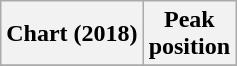<table class="wikitable sortable plainrowheaders" style="text-align:center">
<tr>
<th scope="col">Chart (2018)</th>
<th scope="col">Peak<br> position</th>
</tr>
<tr>
</tr>
</table>
